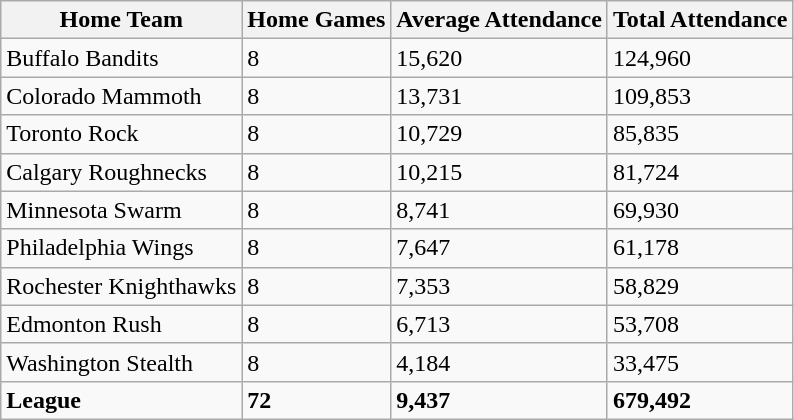<table class="wikitable sortable">
<tr>
<th>Home Team</th>
<th>Home Games</th>
<th>Average Attendance</th>
<th>Total Attendance</th>
</tr>
<tr>
<td>Buffalo Bandits</td>
<td>8</td>
<td>15,620</td>
<td>124,960</td>
</tr>
<tr>
<td>Colorado Mammoth</td>
<td>8</td>
<td>13,731</td>
<td>109,853</td>
</tr>
<tr>
<td>Toronto Rock</td>
<td>8</td>
<td>10,729</td>
<td>85,835</td>
</tr>
<tr>
<td>Calgary Roughnecks</td>
<td>8</td>
<td>10,215</td>
<td>81,724</td>
</tr>
<tr>
<td>Minnesota Swarm</td>
<td>8</td>
<td>8,741</td>
<td>69,930</td>
</tr>
<tr>
<td>Philadelphia Wings</td>
<td>8</td>
<td>7,647</td>
<td>61,178</td>
</tr>
<tr>
<td>Rochester Knighthawks</td>
<td>8</td>
<td>7,353</td>
<td>58,829</td>
</tr>
<tr>
<td>Edmonton Rush</td>
<td>8</td>
<td>6,713</td>
<td>53,708</td>
</tr>
<tr>
<td>Washington Stealth</td>
<td>8</td>
<td>4,184</td>
<td>33,475</td>
</tr>
<tr class="sortbottom">
<td><strong>League</strong></td>
<td><strong>72</strong></td>
<td><strong>9,437</strong></td>
<td><strong>679,492</strong></td>
</tr>
</table>
